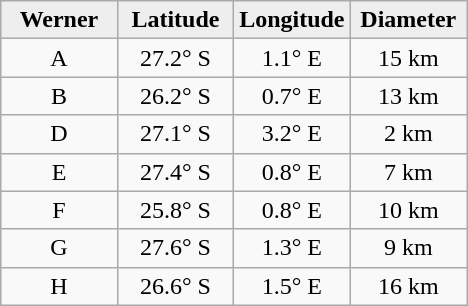<table class="wikitable">
<tr>
<th width="25%" style="background:#eeeeee;">Werner</th>
<th width="25%" style="background:#eeeeee;">Latitude</th>
<th width="25%" style="background:#eeeeee;">Longitude</th>
<th width="25%" style="background:#eeeeee;">Diameter</th>
</tr>
<tr>
<td align="center">A</td>
<td align="center">27.2° S</td>
<td align="center">1.1° E</td>
<td align="center">15 km</td>
</tr>
<tr>
<td align="center">B</td>
<td align="center">26.2° S</td>
<td align="center">0.7° E</td>
<td align="center">13 km</td>
</tr>
<tr>
<td align="center">D</td>
<td align="center">27.1° S</td>
<td align="center">3.2° E</td>
<td align="center">2 km</td>
</tr>
<tr>
<td align="center">E</td>
<td align="center">27.4° S</td>
<td align="center">0.8° E</td>
<td align="center">7 km</td>
</tr>
<tr>
<td align="center">F</td>
<td align="center">25.8° S</td>
<td align="center">0.8° E</td>
<td align="center">10 km</td>
</tr>
<tr>
<td align="center">G</td>
<td align="center">27.6° S</td>
<td align="center">1.3° E</td>
<td align="center">9 km</td>
</tr>
<tr>
<td align="center">H</td>
<td align="center">26.6° S</td>
<td align="center">1.5° E</td>
<td align="center">16 km</td>
</tr>
</table>
